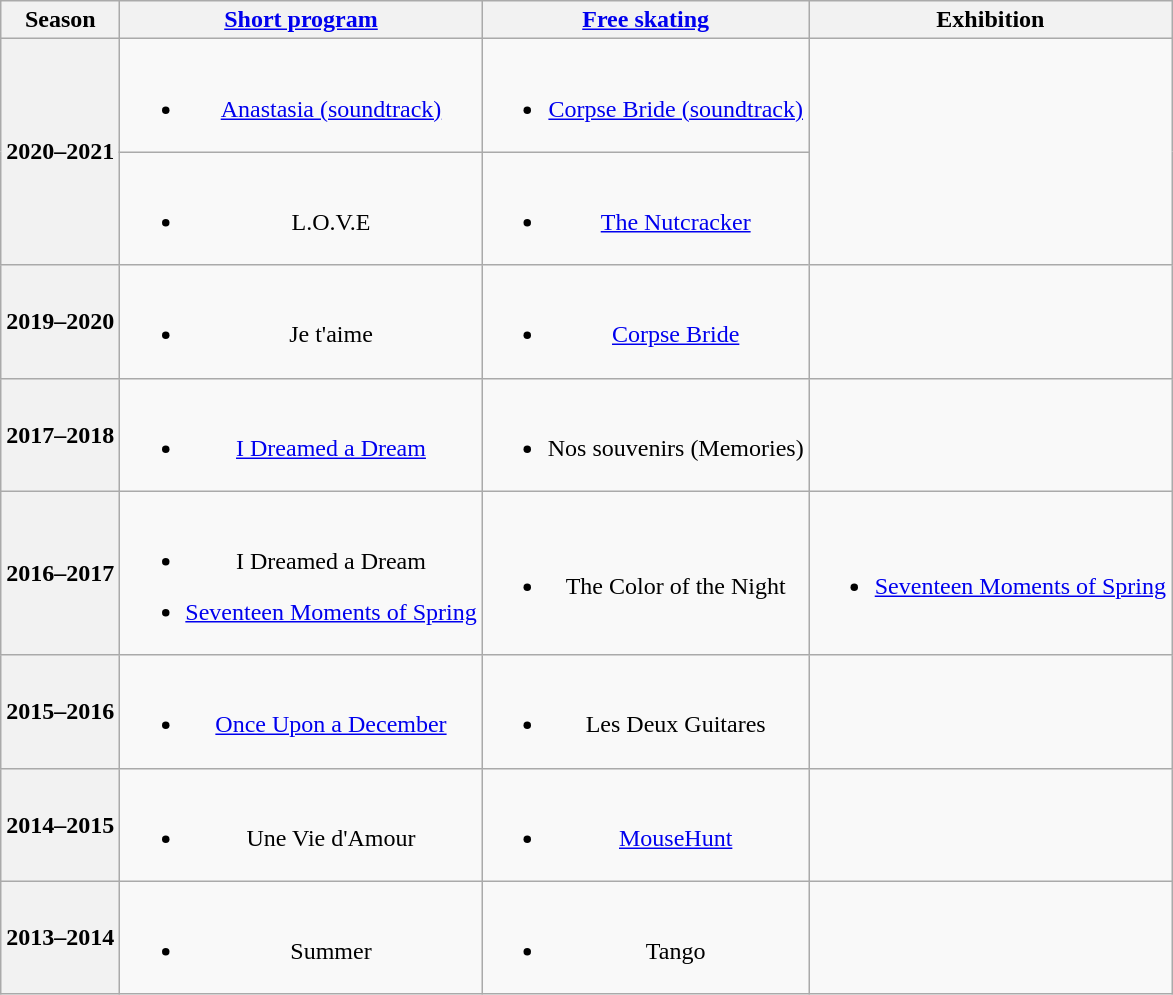<table class=wikitable style=text-align:center>
<tr>
<th>Season</th>
<th><a href='#'>Short program</a></th>
<th><a href='#'>Free skating</a></th>
<th>Exhibition</th>
</tr>
<tr>
<th rowspan="2">2020–2021<br></th>
<td><br><ul><li><a href='#'>Anastasia (soundtrack)</a></li></ul></td>
<td><br><ul><li><a href='#'>Corpse Bride (soundtrack)</a></li></ul></td>
<td rowspan="2"></td>
</tr>
<tr>
<td><br><ul><li>L.O.V.E <br></li></ul></td>
<td><br><ul><li><a href='#'>The Nutcracker</a> <br></li></ul></td>
</tr>
<tr>
<th>2019–2020</th>
<td><br><ul><li>Je t'aime <br></li></ul></td>
<td><br><ul><li><a href='#'>Corpse Bride</a> <br></li></ul></td>
<td></td>
</tr>
<tr>
<th>2017–2018 <br> </th>
<td><br><ul><li><a href='#'>I Dreamed a Dream</a> <br></li></ul></td>
<td><br><ul><li>Nos souvenirs (Memories) <br></li></ul></td>
<td></td>
</tr>
<tr>
<th>2016–2017 <br> </th>
<td><br><ul><li>I Dreamed a Dream <br></li></ul><ul><li><a href='#'>Seventeen Moments of Spring</a> <br></li></ul></td>
<td><br><ul><li>The Color of the Night <br></li></ul></td>
<td><br><ul><li><a href='#'>Seventeen Moments of Spring</a> <br></li></ul></td>
</tr>
<tr>
<th>2015–2016 <br></th>
<td><br><ul><li><a href='#'>Once Upon a December</a> <br> </li></ul></td>
<td><br><ul><li>Les Deux Guitares <br></li></ul></td>
<td></td>
</tr>
<tr>
<th>2014–2015 <br></th>
<td><br><ul><li>Une Vie d'Amour <br></li></ul></td>
<td><br><ul><li><a href='#'>MouseHunt</a> <br></li></ul></td>
<td></td>
</tr>
<tr>
<th>2013–2014 <br></th>
<td><br><ul><li>Summer <br></li></ul></td>
<td><br><ul><li>Tango <br></li></ul></td>
<td></td>
</tr>
</table>
